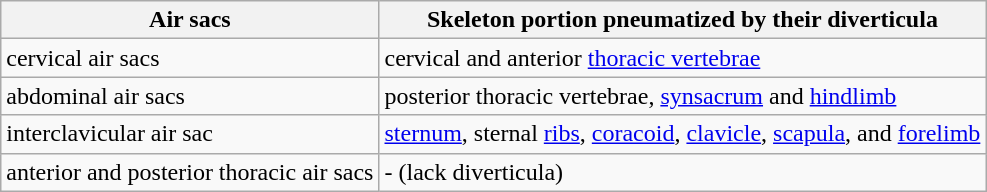<table class="wikitable">
<tr>
<th>Air sacs</th>
<th>Skeleton portion pneumatized by their diverticula</th>
</tr>
<tr>
<td>cervical air sacs</td>
<td>cervical and anterior <a href='#'>thoracic vertebrae</a></td>
</tr>
<tr>
<td>abdominal air sacs</td>
<td>posterior thoracic vertebrae, <a href='#'>synsacrum</a> and <a href='#'>hindlimb</a></td>
</tr>
<tr>
<td>interclavicular air sac</td>
<td><a href='#'>sternum</a>, sternal <a href='#'>ribs</a>, <a href='#'>coracoid</a>, <a href='#'>clavicle</a>, <a href='#'>scapula</a>, and <a href='#'>forelimb</a></td>
</tr>
<tr>
<td>anterior and posterior thoracic air sacs</td>
<td>- (lack diverticula)</td>
</tr>
</table>
